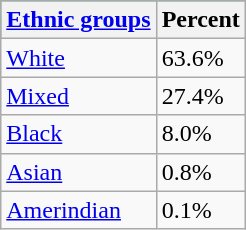<table class="wikitable">
<tr style="background:#009966;" colspan="2">
<th><a href='#'>Ethnic groups</a></th>
<th><span>Percent</span></th>
</tr>
<tr>
<td><a href='#'>White</a></td>
<td>63.6%</td>
</tr>
<tr>
<td><a href='#'>Mixed</a></td>
<td>27.4%</td>
</tr>
<tr>
<td><a href='#'>Black</a></td>
<td>8.0%</td>
</tr>
<tr>
<td><a href='#'>Asian</a></td>
<td>0.8%</td>
</tr>
<tr>
<td><a href='#'>Amerindian</a></td>
<td>0.1%</td>
</tr>
</table>
